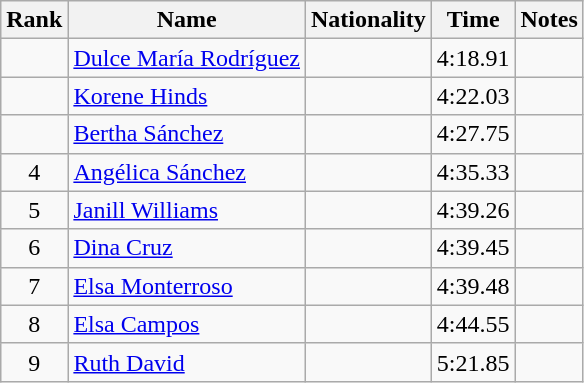<table class="wikitable sortable" style="text-align:center">
<tr>
<th>Rank</th>
<th>Name</th>
<th>Nationality</th>
<th>Time</th>
<th>Notes</th>
</tr>
<tr>
<td></td>
<td align=left><a href='#'>Dulce María Rodríguez</a></td>
<td align=left></td>
<td>4:18.91</td>
<td></td>
</tr>
<tr>
<td></td>
<td align=left><a href='#'>Korene Hinds</a></td>
<td align=left></td>
<td>4:22.03</td>
<td></td>
</tr>
<tr>
<td></td>
<td align=left><a href='#'>Bertha Sánchez</a></td>
<td align=left></td>
<td>4:27.75</td>
<td></td>
</tr>
<tr>
<td>4</td>
<td align=left><a href='#'>Angélica Sánchez</a></td>
<td align=left></td>
<td>4:35.33</td>
<td></td>
</tr>
<tr>
<td>5</td>
<td align=left><a href='#'>Janill Williams</a></td>
<td align=left></td>
<td>4:39.26</td>
<td></td>
</tr>
<tr>
<td>6</td>
<td align=left><a href='#'>Dina Cruz</a></td>
<td align=left></td>
<td>4:39.45</td>
<td></td>
</tr>
<tr>
<td>7</td>
<td align=left><a href='#'>Elsa Monterroso</a></td>
<td align=left></td>
<td>4:39.48</td>
<td></td>
</tr>
<tr>
<td>8</td>
<td align=left><a href='#'>Elsa Campos</a></td>
<td align=left></td>
<td>4:44.55</td>
<td></td>
</tr>
<tr>
<td>9</td>
<td align=left><a href='#'>Ruth David</a></td>
<td align=left></td>
<td>5:21.85</td>
<td></td>
</tr>
</table>
